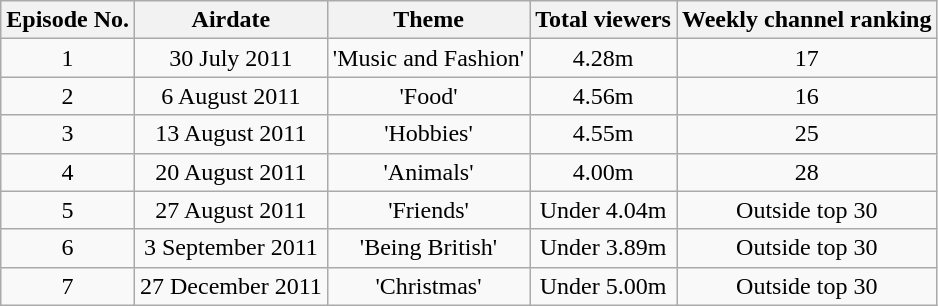<table class="wikitable" style="text-align:center;">
<tr>
<th>Episode No.</th>
<th>Airdate</th>
<th>Theme</th>
<th>Total viewers</th>
<th>Weekly channel ranking</th>
</tr>
<tr>
<td>1</td>
<td>30 July 2011</td>
<td>'Music and Fashion'</td>
<td>4.28m</td>
<td>17</td>
</tr>
<tr>
<td>2</td>
<td>6 August 2011</td>
<td>'Food'</td>
<td>4.56m</td>
<td>16</td>
</tr>
<tr>
<td>3</td>
<td>13 August 2011</td>
<td>'Hobbies'</td>
<td>4.55m</td>
<td>25</td>
</tr>
<tr>
<td>4</td>
<td>20 August 2011</td>
<td>'Animals'</td>
<td>4.00m</td>
<td>28</td>
</tr>
<tr>
<td>5</td>
<td>27 August 2011</td>
<td>'Friends'</td>
<td>Under 4.04m</td>
<td>Outside top 30</td>
</tr>
<tr>
<td>6</td>
<td>3 September 2011</td>
<td>'Being British'</td>
<td>Under 3.89m</td>
<td>Outside top 30</td>
</tr>
<tr>
<td>7</td>
<td>27 December 2011</td>
<td>'Christmas'</td>
<td>Under 5.00m</td>
<td>Outside top 30</td>
</tr>
</table>
